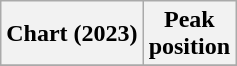<table class="wikitable plainrowheaders">
<tr>
<th scope="col">Chart (2023)</th>
<th scope="col">Peak<br>position</th>
</tr>
<tr>
</tr>
</table>
